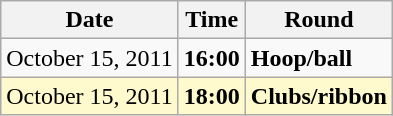<table class="wikitable">
<tr>
<th>Date</th>
<th>Time</th>
<th>Round</th>
</tr>
<tr>
<td>October 15, 2011</td>
<td><strong>16:00</strong></td>
<td><strong>Hoop/ball</strong></td>
</tr>
<tr style=background:lemonchiffon>
<td>October 15, 2011</td>
<td><strong>18:00</strong></td>
<td style=background:lemonchiffon><strong>Clubs/ribbon</strong></td>
</tr>
</table>
